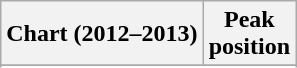<table class="wikitable sortable">
<tr>
<th>Chart (2012–2013)</th>
<th>Peak<br>position</th>
</tr>
<tr>
</tr>
<tr>
</tr>
</table>
